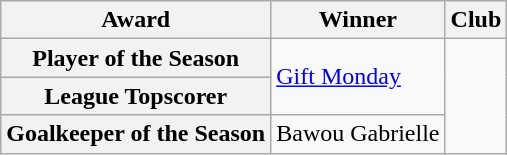<table class="wikitable">
<tr>
<th>Award</th>
<th>Winner</th>
<th>Club</th>
</tr>
<tr>
<th>Player of the Season</th>
<td rowspan=2> <a href='#'>Gift Monday</a></td>
<td rowspan=3></td>
</tr>
<tr>
<th>League Topscorer</th>
</tr>
<tr>
<th>Goalkeeper of the Season</th>
<td> Bawou Gabrielle</td>
</tr>
</table>
